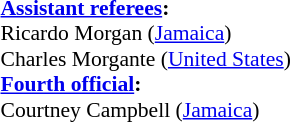<table width=50% style="font-size: 90%">
<tr>
<td><br><strong><a href='#'>Assistant referees</a>:</strong>
<br>Ricardo Morgan (<a href='#'>Jamaica</a>)
<br>Charles Morgante (<a href='#'>United States</a>)
<br><strong><a href='#'>Fourth official</a>:</strong>
<br>Courtney Campbell (<a href='#'>Jamaica</a>)</td>
</tr>
</table>
